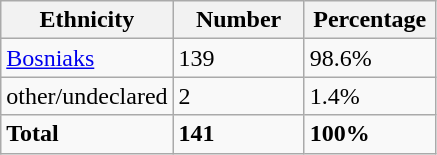<table class="wikitable">
<tr>
<th width="100px">Ethnicity</th>
<th width="80px">Number</th>
<th width="80px">Percentage</th>
</tr>
<tr>
<td><a href='#'>Bosniaks</a></td>
<td>139</td>
<td>98.6%</td>
</tr>
<tr>
<td>other/undeclared</td>
<td>2</td>
<td>1.4%</td>
</tr>
<tr>
<td><strong>Total</strong></td>
<td><strong>141</strong></td>
<td><strong>100%</strong></td>
</tr>
</table>
